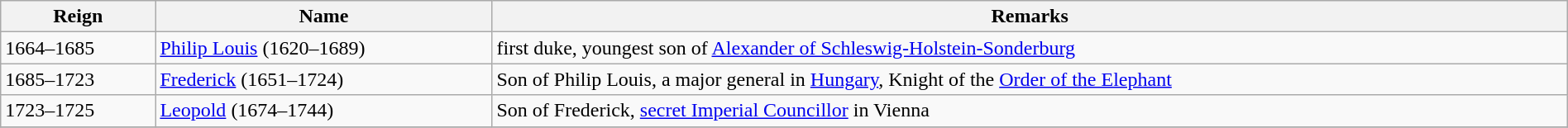<table Class = "wikitable" width = "100%" border = 1 border = "1" cellpadding = "4" cellspacing = "0" style = "margin: 0.5em 1em 0.5em 0; background: # f9f9f9; background: 1px solid # aaa; border-collapse: collapse; ">
<tr>
<th Bgcolor = "# FFDEAD">Reign</th>
<th bgcolor = "# FFDEAD">Name</th>
<th bgcolor = "# FFDEAD">Remarks</th>
</tr>
<tr>
<td>1664–1685</td>
<td><a href='#'>Philip Louis</a> (1620–1689)</td>
<td>first duke, youngest son of <a href='#'>Alexander of Schleswig-Holstein-Sonderburg</a></td>
</tr>
<tr>
<td>1685–1723</td>
<td><a href='#'>Frederick</a> (1651–1724)</td>
<td>Son of Philip Louis, a major general in <a href='#'>Hungary</a>, Knight of the <a href='#'>Order of the Elephant</a></td>
</tr>
<tr>
<td>1723–1725</td>
<td><a href='#'>Leopold</a> (1674–1744)</td>
<td>Son of Frederick, <a href='#'>secret Imperial Councillor</a> in Vienna</td>
</tr>
<tr>
</tr>
</table>
